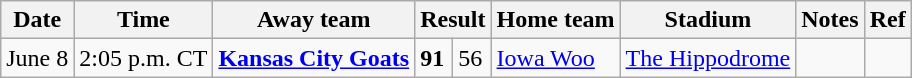<table class="wikitable">
<tr>
<th>Date</th>
<th>Time</th>
<th>Away team</th>
<th colspan="2">Result</th>
<th>Home team</th>
<th>Stadium</th>
<th>Notes</th>
<th>Ref</th>
</tr>
<tr>
<td>June 8</td>
<td>2:05 p.m. CT</td>
<td><strong><a href='#'>Kansas City Goats</a></strong></td>
<td><strong>91</strong></td>
<td>56</td>
<td><a href='#'>Iowa Woo</a></td>
<td><a href='#'>The Hippodrome</a></td>
<td></td>
<td></td>
</tr>
</table>
